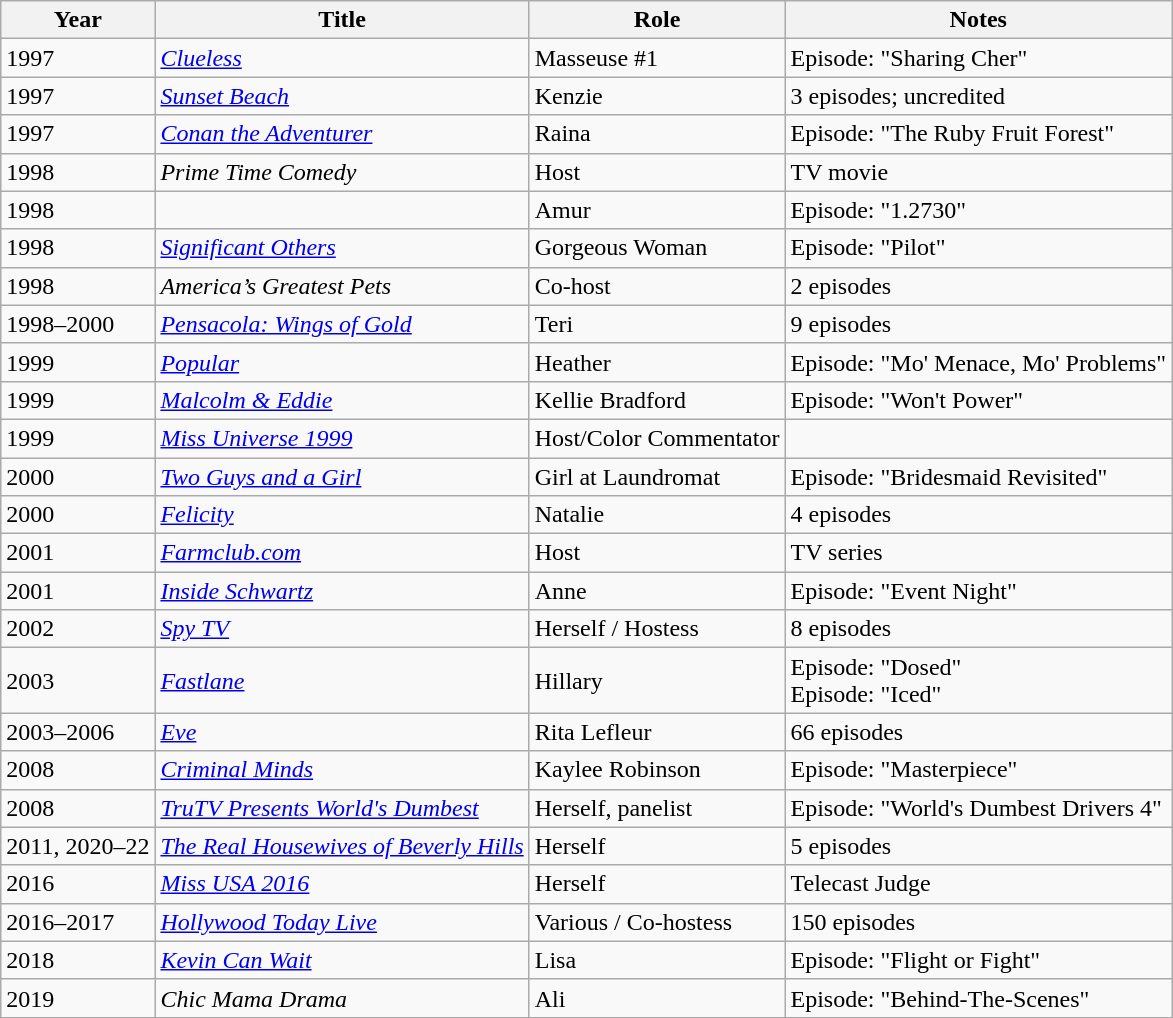<table class="wikitable sortable">
<tr>
<th>Year</th>
<th>Title</th>
<th>Role</th>
<th class="unsortable">Notes</th>
</tr>
<tr>
<td>1997</td>
<td><em><a href='#'>Clueless</a></em></td>
<td>Masseuse #1</td>
<td>Episode: "Sharing Cher"</td>
</tr>
<tr>
<td>1997</td>
<td><em><a href='#'>Sunset Beach</a></em></td>
<td>Kenzie</td>
<td>3 episodes; uncredited</td>
</tr>
<tr>
<td>1997</td>
<td><em><a href='#'>Conan the Adventurer</a></em></td>
<td>Raina</td>
<td>Episode: "The Ruby Fruit Forest"</td>
</tr>
<tr>
<td>1998</td>
<td><em>Prime Time Comedy</em></td>
<td>Host</td>
<td>TV movie</td>
</tr>
<tr>
<td>1998</td>
<td><em></em></td>
<td>Amur</td>
<td>Episode: "1.2730"</td>
</tr>
<tr>
<td>1998</td>
<td><em><a href='#'>Significant Others</a></em></td>
<td>Gorgeous Woman</td>
<td>Episode: "Pilot"</td>
</tr>
<tr>
<td>1998</td>
<td><em>America’s Greatest Pets</em></td>
<td>Co-host</td>
<td>2 episodes</td>
</tr>
<tr>
<td>1998–2000</td>
<td><em><a href='#'>Pensacola: Wings of Gold</a></em></td>
<td>Teri</td>
<td>9 episodes</td>
</tr>
<tr>
<td>1999</td>
<td><em><a href='#'>Popular</a></em></td>
<td>Heather</td>
<td>Episode: "Mo' Menace, Mo' Problems"</td>
</tr>
<tr>
<td>1999</td>
<td><em><a href='#'>Malcolm & Eddie</a></em></td>
<td>Kellie Bradford</td>
<td>Episode: "Won't Power"</td>
</tr>
<tr>
<td>1999</td>
<td><em><a href='#'>Miss Universe 1999</a></em></td>
<td>Host/Color Commentator</td>
<td></td>
</tr>
<tr>
<td>2000</td>
<td><em><a href='#'>Two Guys and a Girl</a></em></td>
<td>Girl at Laundromat</td>
<td>Episode: "Bridesmaid Revisited"</td>
</tr>
<tr>
<td>2000</td>
<td><em><a href='#'>Felicity</a></em></td>
<td>Natalie</td>
<td>4 episodes</td>
</tr>
<tr>
<td>2001</td>
<td><em><a href='#'>Farmclub.com</a></em></td>
<td>Host</td>
<td>TV series</td>
</tr>
<tr>
<td>2001</td>
<td><em><a href='#'>Inside Schwartz</a></em></td>
<td>Anne</td>
<td>Episode: "Event Night"</td>
</tr>
<tr>
<td>2002</td>
<td><em><a href='#'>Spy TV</a></em></td>
<td>Herself / Hostess</td>
<td>8 episodes</td>
</tr>
<tr>
<td>2003</td>
<td><em><a href='#'>Fastlane</a></em></td>
<td>Hillary</td>
<td>Episode: "Dosed"<br>Episode: "Iced"</td>
</tr>
<tr>
<td>2003–2006</td>
<td><em><a href='#'>Eve</a></em></td>
<td>Rita Lefleur</td>
<td>66 episodes</td>
</tr>
<tr>
<td>2008</td>
<td><em><a href='#'>Criminal Minds</a></em></td>
<td>Kaylee Robinson</td>
<td>Episode: "Masterpiece"</td>
</tr>
<tr>
<td>2008</td>
<td><em><a href='#'>TruTV Presents World's Dumbest</a></em></td>
<td>Herself, panelist</td>
<td>Episode: "World's Dumbest Drivers 4"</td>
</tr>
<tr>
<td>2011, 2020–22</td>
<td><em><a href='#'>The Real Housewives of Beverly Hills</a></em></td>
<td>Herself</td>
<td>5 episodes</td>
</tr>
<tr>
<td>2016</td>
<td><em><a href='#'>Miss USA 2016</a></em></td>
<td>Herself</td>
<td>Telecast Judge</td>
</tr>
<tr>
<td>2016–2017</td>
<td><em><a href='#'>Hollywood Today Live</a></em></td>
<td>Various / Co-hostess</td>
<td>150 episodes</td>
</tr>
<tr>
<td>2018</td>
<td><em><a href='#'>Kevin Can Wait</a></em></td>
<td>Lisa</td>
<td>Episode: "Flight or Fight"</td>
</tr>
<tr>
<td>2019</td>
<td><em>Chic Mama Drama</em></td>
<td>Ali</td>
<td>Episode: "Behind-The-Scenes"</td>
</tr>
</table>
